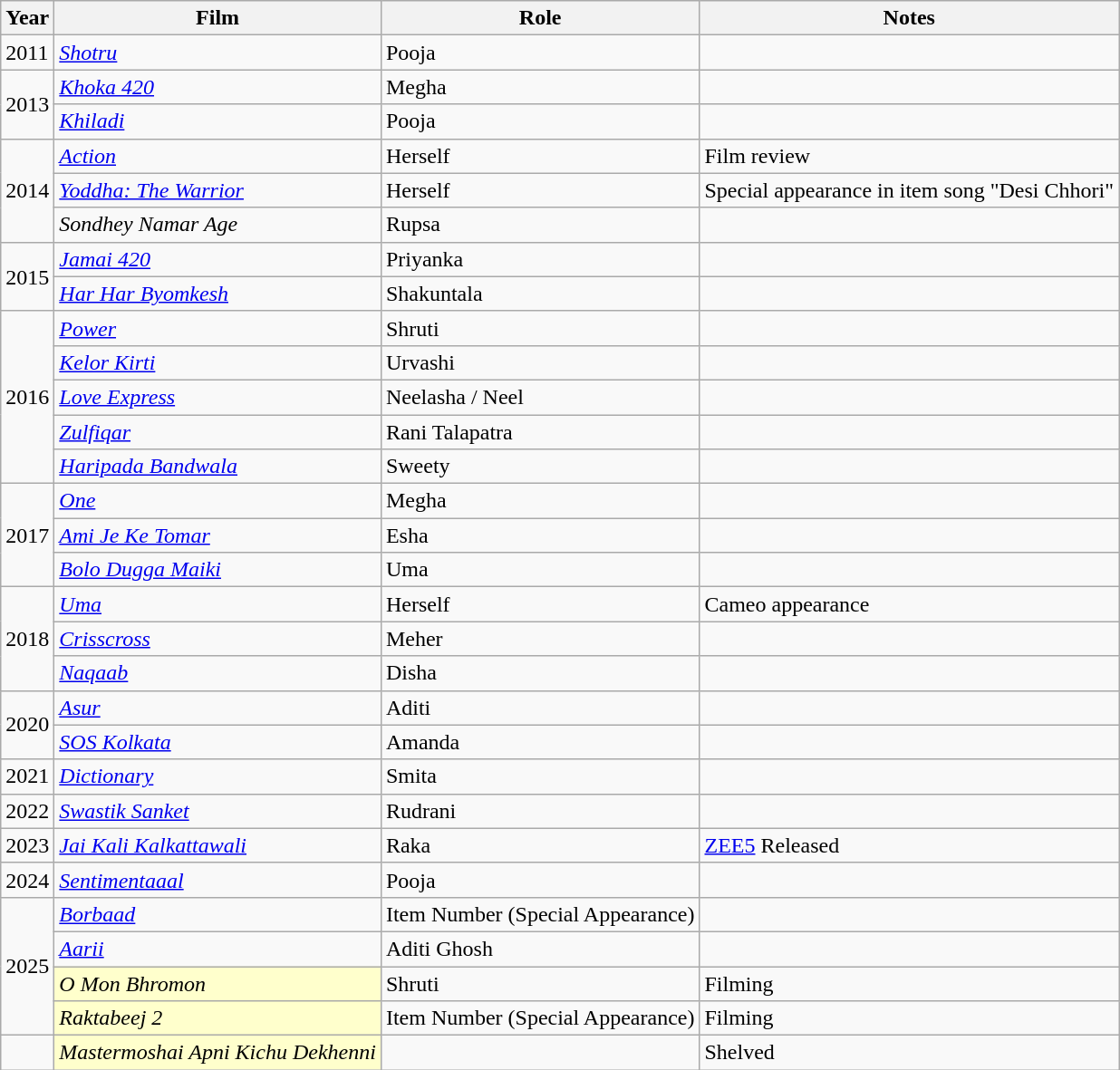<table class="wikitable sortable">
<tr>
<th>Year</th>
<th>Film</th>
<th>Role</th>
<th>Notes</th>
</tr>
<tr>
<td>2011</td>
<td><em><a href='#'>Shotru</a></em></td>
<td>Pooja</td>
<td></td>
</tr>
<tr>
<td rowspan="2">2013</td>
<td><em><a href='#'>Khoka 420</a></em></td>
<td>Megha</td>
<td></td>
</tr>
<tr>
<td><a href='#'><em>Khiladi</em></a></td>
<td>Pooja</td>
<td></td>
</tr>
<tr>
<td rowspan="3">2014</td>
<td><em><a href='#'>Action</a></em></td>
<td>Herself</td>
<td>Film review</td>
</tr>
<tr>
<td><em><a href='#'>Yoddha: The Warrior</a></em></td>
<td>Herself</td>
<td>Special appearance in item song "Desi Chhori"</td>
</tr>
<tr>
<td><em>Sondhey Namar Age</em></td>
<td>Rupsa</td>
<td></td>
</tr>
<tr>
<td rowspan="2">2015</td>
<td><em><a href='#'>Jamai 420</a></em></td>
<td>Priyanka</td>
<td></td>
</tr>
<tr>
<td><em><a href='#'>Har Har Byomkesh</a></em></td>
<td>Shakuntala</td>
<td></td>
</tr>
<tr>
<td rowspan="5">2016</td>
<td><a href='#'><em>Power</em></a></td>
<td>Shruti</td>
<td></td>
</tr>
<tr>
<td><em><a href='#'>Kelor Kirti</a></em></td>
<td>Urvashi</td>
<td></td>
</tr>
<tr>
<td><a href='#'><em>Love Express</em></a></td>
<td>Neelasha / Neel</td>
<td></td>
</tr>
<tr>
<td><a href='#'><em>Zulfiqar</em></a></td>
<td>Rani Talapatra</td>
<td></td>
</tr>
<tr>
<td><em><a href='#'>Haripada Bandwala</a></em></td>
<td>Sweety</td>
<td></td>
</tr>
<tr>
<td rowspan="3">2017</td>
<td><a href='#'><em>One</em></a></td>
<td>Megha</td>
<td></td>
</tr>
<tr>
<td><em><a href='#'>Ami Je Ke Tomar</a></em></td>
<td>Esha</td>
<td></td>
</tr>
<tr>
<td><em><a href='#'>Bolo Dugga Maiki</a></em></td>
<td>Uma</td>
<td></td>
</tr>
<tr>
<td rowspan="3">2018</td>
<td><a href='#'><em>Uma</em></a></td>
<td>Herself</td>
<td>Cameo appearance</td>
</tr>
<tr>
<td><a href='#'><em>Crisscross</em></a></td>
<td>Meher</td>
<td></td>
</tr>
<tr>
<td><a href='#'><em>Naqaab</em></a></td>
<td>Disha</td>
<td></td>
</tr>
<tr>
<td rowspan="2">2020</td>
<td><a href='#'><em>Asur</em></a></td>
<td>Aditi</td>
<td></td>
</tr>
<tr>
<td><em><a href='#'>SOS Kolkata</a></em></td>
<td>Amanda</td>
<td></td>
</tr>
<tr>
<td rowspan="1">2021</td>
<td><a href='#'><em>Dictionary</em></a></td>
<td>Smita</td>
<td></td>
</tr>
<tr>
<td rowspan="1">2022</td>
<td><em><a href='#'>Swastik Sanket</a></em></td>
<td>Rudrani</td>
<td></td>
</tr>
<tr>
<td>2023</td>
<td><em><a href='#'>Jai Kali Kalkattawali</a></em></td>
<td>Raka</td>
<td><a href='#'>ZEE5</a> Released</td>
</tr>
<tr>
<td>2024</td>
<td><em><a href='#'>Sentimentaaal</a></em></td>
<td>Pooja</td>
<td></td>
</tr>
<tr>
<td rowspan="4">2025</td>
<td><em><a href='#'>Borbaad</a></em></td>
<td>Item Number (Special Appearance)</td>
<td></td>
</tr>
<tr>
<td><em><a href='#'>Aarii</a></em></td>
<td>Aditi Ghosh</td>
<td></td>
</tr>
<tr>
<td style="background:#ffc;"><em>O Mon Bhromon</em> </td>
<td>Shruti</td>
<td>Filming</td>
</tr>
<tr>
<td style="background:#ffc;"><em>Raktabeej 2</em> </td>
<td>Item Number (Special Appearance)</td>
<td>Filming</td>
</tr>
<tr>
<td></td>
<td style="background:#ffc;"><em>Mastermoshai Apni Kichu Dekhenni</em> </td>
<td></td>
<td>Shelved </td>
</tr>
</table>
